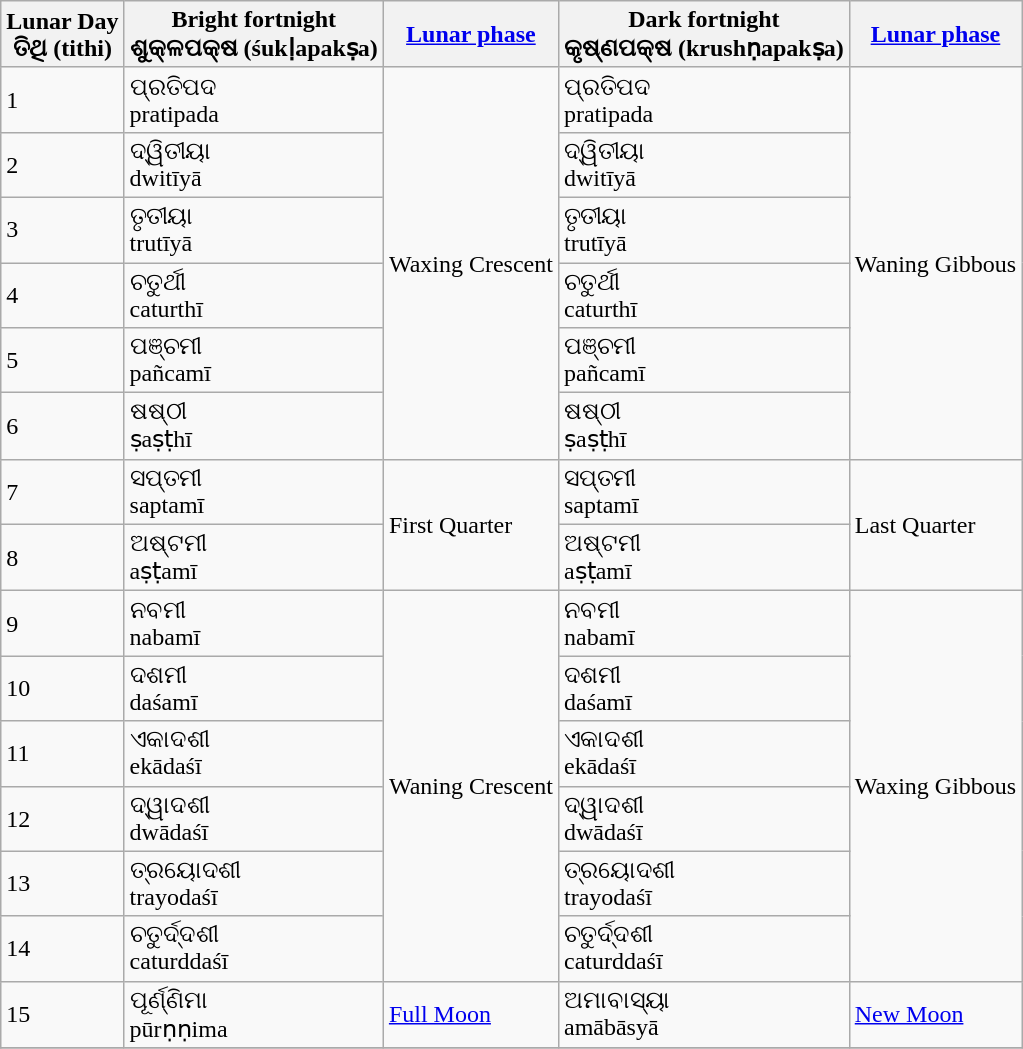<table class="wikitable">
<tr>
<th>Lunar Day<br>ତିଥି (tithi)</th>
<th>Bright fortnight<br>ଶୁକ୍ଳପକ୍ଷ (śukḷapakṣa)</th>
<th><a href='#'>Lunar phase</a></th>
<th>Dark fortnight<br>କୃଷ୍ଣପକ୍ଷ (krushṇapakṣa)</th>
<th><a href='#'>Lunar phase</a></th>
</tr>
<tr>
<td>1</td>
<td>ପ୍ରତିପଦ<br>pratipada</td>
<td rowspan="6">Waxing Crescent</td>
<td>ପ୍ରତିପଦ<br>pratipada</td>
<td rowspan="6">Waning Gibbous</td>
</tr>
<tr>
<td>2</td>
<td>ଦ୍ୱିତୀୟା<br>dwitīyā</td>
<td>ଦ୍ୱିତୀୟା<br>dwitīyā</td>
</tr>
<tr>
<td>3</td>
<td>ତୃତୀୟା<br>trutīyā</td>
<td>ତୃତୀୟା<br>trutīyā</td>
</tr>
<tr>
<td>4</td>
<td>ଚତୁର୍ଥୀ<br>caturthī</td>
<td>ଚତୁର୍ଥୀ<br>caturthī</td>
</tr>
<tr>
<td>5</td>
<td>ପଞ୍ଚମୀ<br>pañcamī</td>
<td>ପଞ୍ଚମୀ<br>pañcamī</td>
</tr>
<tr>
<td>6</td>
<td>ଷଷ୍ଠୀ<br>ṣaṣṭhī</td>
<td>ଷଷ୍ଠୀ<br>ṣaṣṭhī</td>
</tr>
<tr>
<td>7</td>
<td>ସପ୍ତମୀ<br>saptamī</td>
<td rowspan="2">First Quarter</td>
<td>ସପ୍ତମୀ<br>saptamī</td>
<td rowspan="2">Last Quarter</td>
</tr>
<tr>
<td>8</td>
<td>ଅଷ୍ଟମୀ<br>aṣṭamī</td>
<td>ଅଷ୍ଟମୀ<br>aṣṭamī</td>
</tr>
<tr>
<td>9</td>
<td>ନବମୀ<br>nabamī</td>
<td rowspan="6">Waning Crescent</td>
<td>ନବମୀ<br>nabamī</td>
<td rowspan="6">Waxing Gibbous</td>
</tr>
<tr>
<td>10</td>
<td>ଦଶମୀ<br>daśamī</td>
<td>ଦଶମୀ<br>daśamī</td>
</tr>
<tr>
<td>11</td>
<td>ଏକାଦଶୀ<br>ekādaśī</td>
<td>ଏକାଦଶୀ<br>ekādaśī</td>
</tr>
<tr>
<td>12</td>
<td>ଦ୍ୱାଦଶୀ<br>dwādaśī</td>
<td>ଦ୍ୱାଦଶୀ<br>dwādaśī</td>
</tr>
<tr>
<td>13</td>
<td>ତ୍ରୟୋଦଶୀ<br>trayodaśī</td>
<td>ତ୍ରୟୋଦଶୀ<br>trayodaśī</td>
</tr>
<tr>
<td>14</td>
<td>ଚତୁର୍ଦ୍ଦଶୀ<br>caturddaśī</td>
<td>ଚତୁର୍ଦ୍ଦଶୀ<br>caturddaśī</td>
</tr>
<tr>
<td>15</td>
<td>ପୂର୍ଣ୍ଣିମା<br>pūrṇṇima</td>
<td><a href='#'>Full Moon</a></td>
<td>ଅମାବାସ୍ୟା<br>amābāsyā</td>
<td><a href='#'>New Moon</a></td>
</tr>
<tr>
</tr>
</table>
